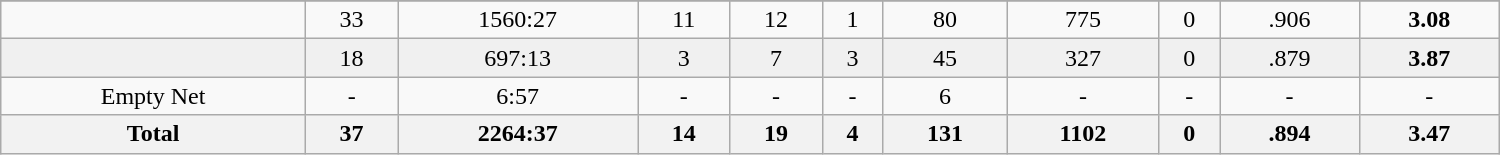<table class="wikitable sortable" width ="1000">
<tr align="center">
</tr>
<tr align="center" bgcolor="">
<td></td>
<td>33</td>
<td>1560:27</td>
<td>11</td>
<td>12</td>
<td>1</td>
<td>80</td>
<td>775</td>
<td>0</td>
<td>.906</td>
<td><strong>3.08</strong></td>
</tr>
<tr align="center" bgcolor="f0f0f0">
<td></td>
<td>18</td>
<td>697:13</td>
<td>3</td>
<td>7</td>
<td>3</td>
<td>45</td>
<td>327</td>
<td>0</td>
<td>.879</td>
<td><strong>3.87</strong></td>
</tr>
<tr align="center" bgcolor="">
<td>Empty Net</td>
<td>-</td>
<td>6:57</td>
<td>-</td>
<td>-</td>
<td>-</td>
<td>6</td>
<td>-</td>
<td>-</td>
<td>-</td>
<td>-</td>
</tr>
<tr>
<th>Total</th>
<th>37</th>
<th>2264:37</th>
<th>14</th>
<th>19</th>
<th>4</th>
<th>131</th>
<th>1102</th>
<th>0</th>
<th>.894</th>
<th>3.47</th>
</tr>
</table>
